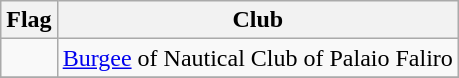<table class="wikitable">
<tr>
<th class="unsortable">Flag</th>
<th>Club</th>
</tr>
<tr>
<td></td>
<td><a href='#'>Burgee</a> of Nautical Club of Palaio Faliro</td>
</tr>
<tr>
</tr>
</table>
